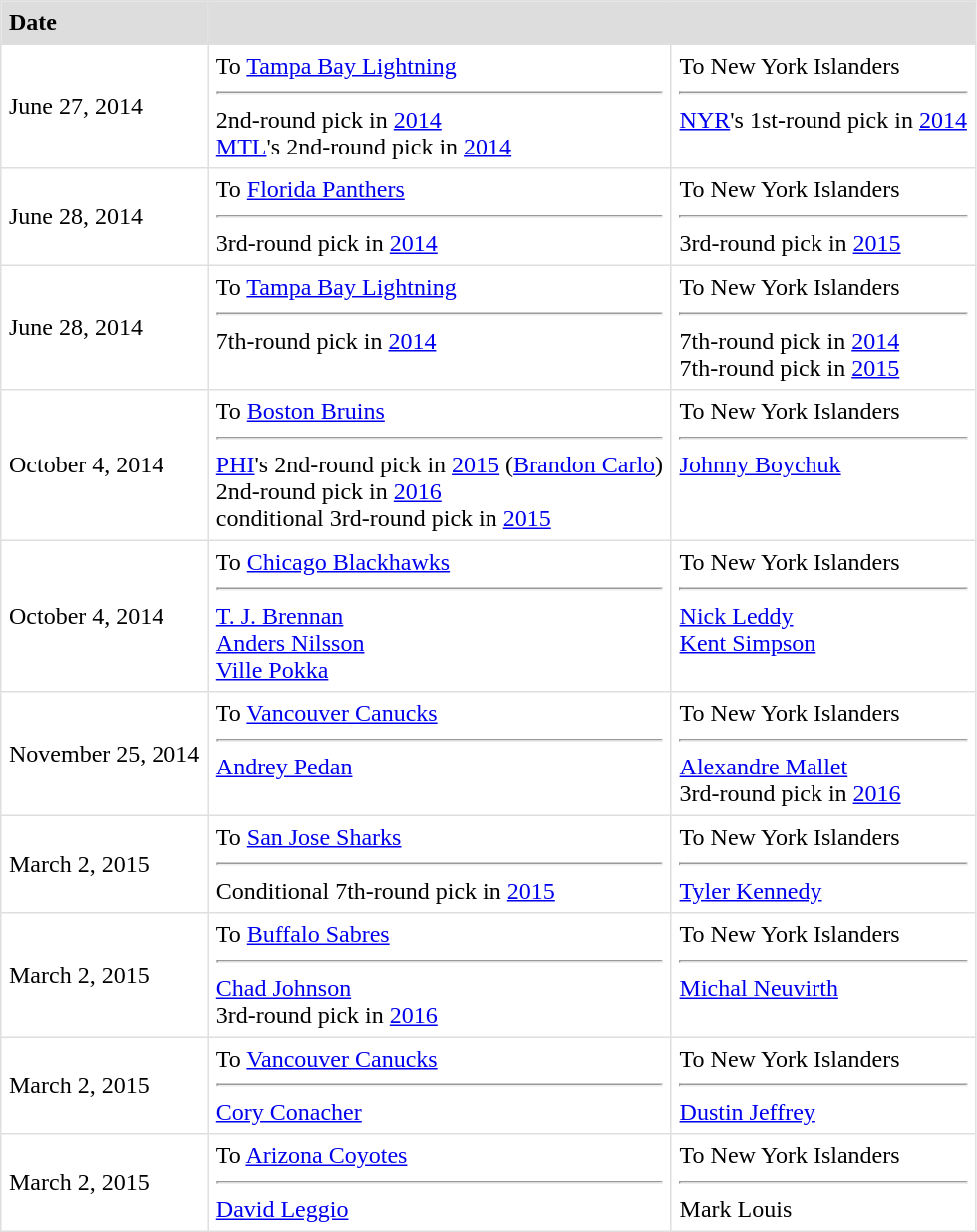<table border=1 style="border-collapse:collapse" bordercolor="#DFDFDF" cellpadding="5">
<tr bgcolor="#dddddd">
<td><strong>Date</strong></td>
<th colspan="2"></th>
</tr>
<tr>
<td>June 27, 2014</td>
<td valign="top">To <a href='#'>Tampa Bay Lightning</a> <hr>2nd-round pick in <a href='#'>2014</a><br><a href='#'>MTL</a>'s 2nd-round pick in <a href='#'>2014</a></td>
<td valign="top">To New York Islanders <hr><a href='#'>NYR</a>'s 1st-round pick in <a href='#'>2014</a></td>
</tr>
<tr>
<td>June 28, 2014</td>
<td valign="top">To <a href='#'>Florida Panthers</a> <hr>3rd-round pick in <a href='#'>2014</a></td>
<td valign="top">To New York Islanders <hr>3rd-round pick in <a href='#'>2015</a></td>
</tr>
<tr>
<td>June 28, 2014</td>
<td valign="top">To <a href='#'>Tampa Bay Lightning</a> <hr>7th-round pick in <a href='#'>2014</a></td>
<td valign="top">To New York Islanders <hr>7th-round pick in <a href='#'>2014</a><br>7th-round pick in <a href='#'>2015</a></td>
</tr>
<tr>
<td>October 4, 2014</td>
<td valign="top">To <a href='#'>Boston Bruins</a> <hr><a href='#'>PHI</a>'s 2nd-round pick in <a href='#'>2015</a> (<a href='#'>Brandon Carlo</a>)<br>2nd-round pick in <a href='#'>2016</a><br>conditional 3rd-round pick in <a href='#'>2015</a></td>
<td valign="top">To New York Islanders <hr><a href='#'>Johnny Boychuk</a></td>
</tr>
<tr>
<td>October 4, 2014</td>
<td valign="top">To <a href='#'>Chicago Blackhawks</a> <hr><a href='#'>T. J. Brennan</a><br><a href='#'>Anders Nilsson</a><br><a href='#'>Ville Pokka</a></td>
<td valign="top">To New York Islanders <hr><a href='#'>Nick Leddy</a><br><a href='#'>Kent Simpson</a></td>
</tr>
<tr>
<td>November 25, 2014</td>
<td valign="top">To <a href='#'>Vancouver Canucks</a> <hr><a href='#'>Andrey Pedan</a></td>
<td valign="top">To New York Islanders <hr><a href='#'>Alexandre Mallet</a><br>3rd-round pick in <a href='#'>2016</a></td>
</tr>
<tr>
<td>March 2, 2015</td>
<td valign="top">To <a href='#'>San Jose Sharks</a> <hr>Conditional 7th-round pick in <a href='#'>2015</a></td>
<td valign="top">To New York Islanders <hr><a href='#'>Tyler Kennedy</a></td>
</tr>
<tr>
<td>March 2, 2015</td>
<td valign="top">To <a href='#'>Buffalo Sabres</a> <hr><a href='#'>Chad Johnson</a><br>3rd-round pick in <a href='#'>2016</a></td>
<td valign="top">To New York Islanders <hr><a href='#'>Michal Neuvirth</a></td>
</tr>
<tr>
<td>March 2, 2015</td>
<td valign="top">To <a href='#'>Vancouver Canucks</a> <hr><a href='#'>Cory Conacher</a></td>
<td valign="top">To New York Islanders <hr><a href='#'>Dustin Jeffrey</a></td>
</tr>
<tr>
<td>March 2, 2015</td>
<td valign="top">To <a href='#'>Arizona Coyotes</a> <hr><a href='#'>David Leggio</a></td>
<td valign="top">To New York Islanders <hr>Mark Louis</td>
</tr>
</table>
